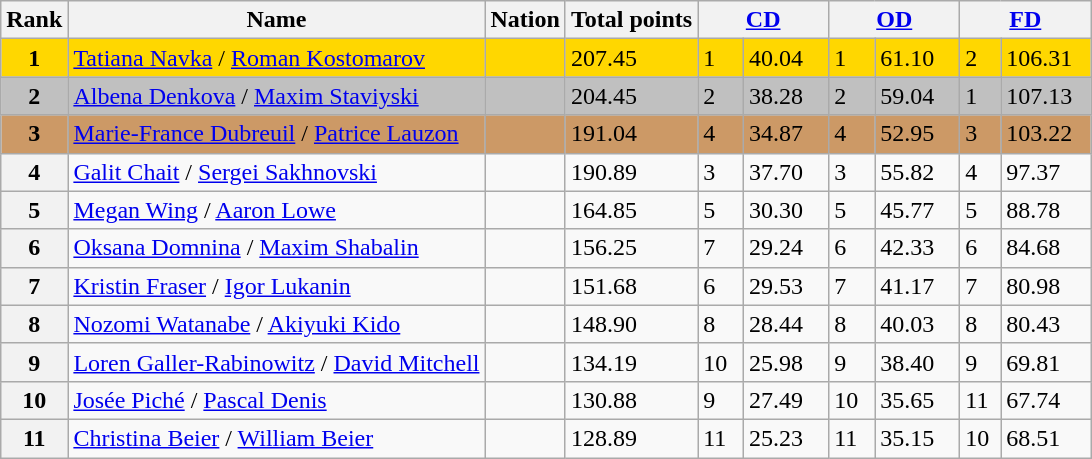<table class="wikitable">
<tr>
<th>Rank</th>
<th>Name</th>
<th>Nation</th>
<th>Total points</th>
<th colspan="2" width="80px"><a href='#'>CD</a></th>
<th colspan="2" width="80px"><a href='#'>OD</a></th>
<th colspan="2" width="80px"><a href='#'>FD</a></th>
</tr>
<tr bgcolor="gold">
<td align="center"><strong>1</strong></td>
<td><a href='#'>Tatiana Navka</a> / <a href='#'>Roman Kostomarov</a></td>
<td></td>
<td>207.45</td>
<td>1</td>
<td>40.04</td>
<td>1</td>
<td>61.10</td>
<td>2</td>
<td>106.31</td>
</tr>
<tr bgcolor="silver">
<td align="center"><strong>2</strong></td>
<td><a href='#'>Albena Denkova</a> / <a href='#'>Maxim Staviyski</a></td>
<td></td>
<td>204.45</td>
<td>2</td>
<td>38.28</td>
<td>2</td>
<td>59.04</td>
<td>1</td>
<td>107.13</td>
</tr>
<tr bgcolor="cc9966">
<td align="center"><strong>3</strong></td>
<td><a href='#'>Marie-France Dubreuil</a> / <a href='#'>Patrice Lauzon</a></td>
<td></td>
<td>191.04</td>
<td>4</td>
<td>34.87</td>
<td>4</td>
<td>52.95</td>
<td>3</td>
<td>103.22</td>
</tr>
<tr>
<th>4</th>
<td><a href='#'>Galit Chait</a> / <a href='#'>Sergei Sakhnovski</a></td>
<td></td>
<td>190.89</td>
<td>3</td>
<td>37.70</td>
<td>3</td>
<td>55.82</td>
<td>4</td>
<td>97.37</td>
</tr>
<tr>
<th>5</th>
<td><a href='#'>Megan Wing</a> / <a href='#'>Aaron Lowe</a></td>
<td></td>
<td>164.85</td>
<td>5</td>
<td>30.30</td>
<td>5</td>
<td>45.77</td>
<td>5</td>
<td>88.78</td>
</tr>
<tr>
<th>6</th>
<td><a href='#'>Oksana Domnina</a> / <a href='#'>Maxim Shabalin</a></td>
<td></td>
<td>156.25</td>
<td>7</td>
<td>29.24</td>
<td>6</td>
<td>42.33</td>
<td>6</td>
<td>84.68</td>
</tr>
<tr>
<th>7</th>
<td><a href='#'>Kristin Fraser</a> / <a href='#'>Igor Lukanin</a></td>
<td></td>
<td>151.68</td>
<td>6</td>
<td>29.53</td>
<td>7</td>
<td>41.17</td>
<td>7</td>
<td>80.98</td>
</tr>
<tr>
<th>8</th>
<td><a href='#'>Nozomi Watanabe</a> / <a href='#'>Akiyuki Kido</a></td>
<td></td>
<td>148.90</td>
<td>8</td>
<td>28.44</td>
<td>8</td>
<td>40.03</td>
<td>8</td>
<td>80.43</td>
</tr>
<tr>
<th>9</th>
<td><a href='#'>Loren Galler-Rabinowitz</a> / <a href='#'>David Mitchell</a></td>
<td></td>
<td>134.19</td>
<td>10</td>
<td>25.98</td>
<td>9</td>
<td>38.40</td>
<td>9</td>
<td>69.81</td>
</tr>
<tr>
<th>10</th>
<td><a href='#'>Josée Piché</a> / <a href='#'>Pascal Denis</a></td>
<td></td>
<td>130.88</td>
<td>9</td>
<td>27.49</td>
<td>10</td>
<td>35.65</td>
<td>11</td>
<td>67.74</td>
</tr>
<tr>
<th>11</th>
<td><a href='#'>Christina Beier</a> / <a href='#'>William Beier</a></td>
<td></td>
<td>128.89</td>
<td>11</td>
<td>25.23</td>
<td>11</td>
<td>35.15</td>
<td>10</td>
<td>68.51</td>
</tr>
</table>
